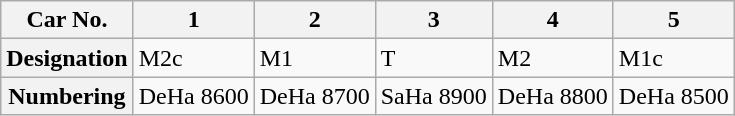<table class="wikitable">
<tr>
<th>Car No.</th>
<th>1</th>
<th>2</th>
<th>3</th>
<th>4</th>
<th>5</th>
</tr>
<tr>
<th>Designation</th>
<td>M2c</td>
<td>M1</td>
<td>T</td>
<td>M2</td>
<td>M1c</td>
</tr>
<tr>
<th>Numbering</th>
<td>DeHa 8600</td>
<td>DeHa 8700</td>
<td>SaHa 8900</td>
<td>DeHa 8800</td>
<td>DeHa 8500</td>
</tr>
</table>
